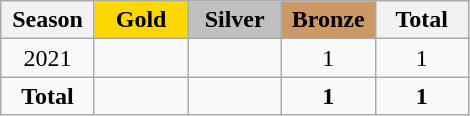<table class="wikitable" style="text-align:center;">
<tr>
<th width="55">Season</th>
<th width="55" style="background: gold;">Gold</th>
<th width="55" style="background: silver;">Silver</th>
<th width="55" style="background: #cc9966;">Bronze</th>
<th width="55">Total</th>
</tr>
<tr>
<td>2021</td>
<td></td>
<td></td>
<td>1</td>
<td>1</td>
</tr>
<tr>
<td><strong>Total</strong></td>
<td></td>
<td></td>
<td><strong>1</strong></td>
<td><strong>1</strong></td>
</tr>
</table>
